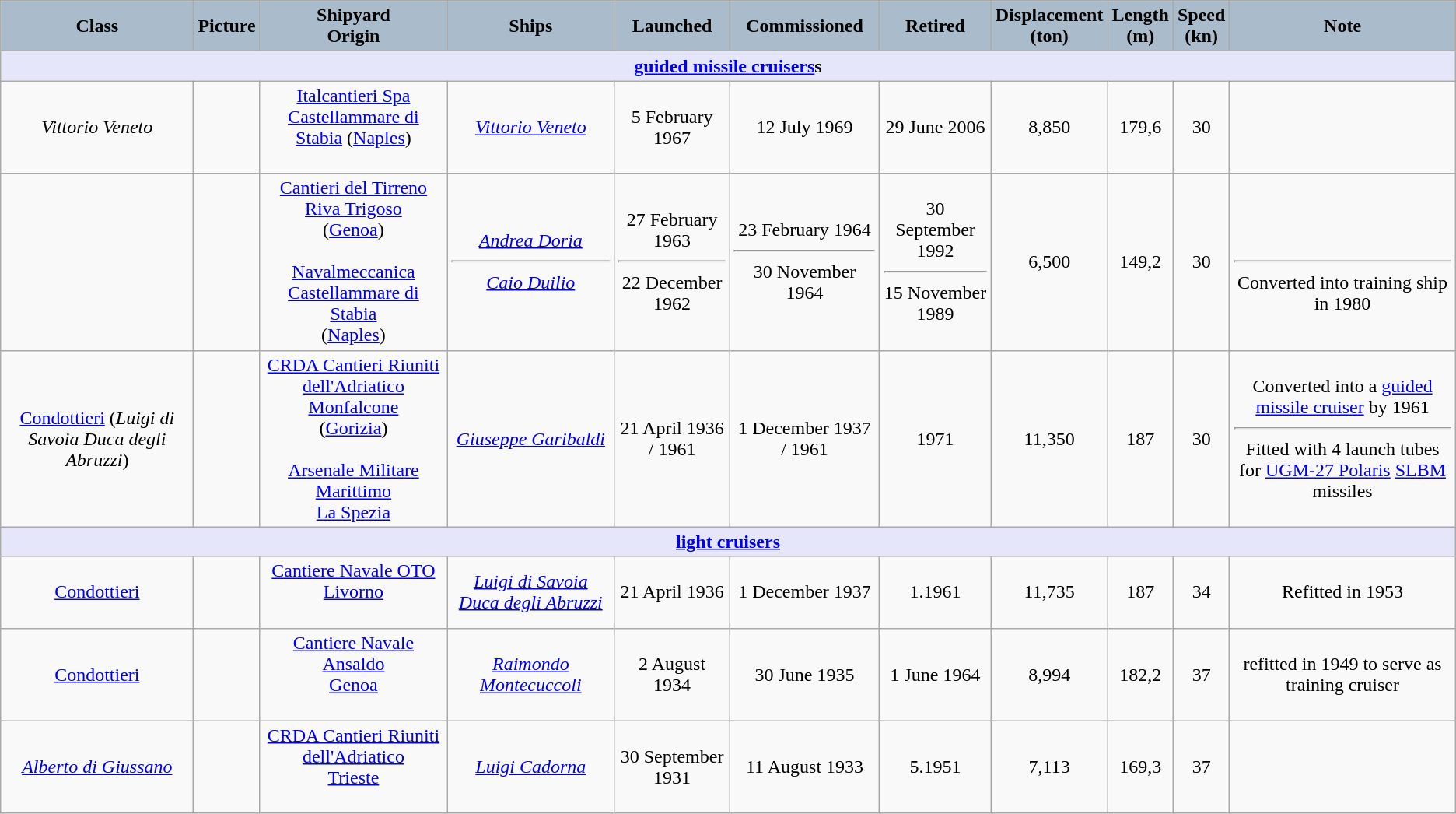<table class="wikitable" style="text-align:center;">
<tr>
<th style="text-align: central; background: #aabccc;">Class</th>
<th style="text-align: central; background: #aabccc;">Picture</th>
<th style="text-align: central; background: #aabccc;">Shipyard<br>Origin</th>
<th style="text-align: central; background: #aabccc;">Ships</th>
<th style="text-align: central; background: #aabccc;">Launched</th>
<th style="text-align: central; background: #aabccc;">Commissioned</th>
<th style="text-align: central; background: #aabccc;">Retired</th>
<th style="text-align: central; background: #aabccc;">Displacement<br>(ton)</th>
<th style="text-align: central; background: #aabccc;">Length<br>(m)</th>
<th style="text-align: central; background: #aabccc;">Speed<br>(kn)</th>
<th style="text-align: central; background: #aabccc;">Note</th>
</tr>
<tr>
<th style="align: center; background: lavender;" colspan="11"><strong><a href='#'>guided missile cruisers</a>s</strong></th>
</tr>
<tr>
<td><em>Vittorio Veneto</em></td>
<td></td>
<td><a href='#'>Italcantieri Spa</a><br><a href='#'>Castellammare di Stabia</a> (<a href='#'>Naples</a>)<br><br></td>
<td><em><a href='#'>Vittorio Veneto</a></em></td>
<td>5 February 1967</td>
<td>12 July 1969</td>
<td>29 June 2006</td>
<td>8,850</td>
<td>179,6</td>
<td>30</td>
<td></td>
</tr>
<tr>
<td></td>
<td></td>
<td><a href='#'>Cantieri del Tirreno</a><br><a href='#'>Riva Trigoso</a><br>(<a href='#'>Genoa</a>)<br><br><a href='#'>Navalmeccanica</a><br><a href='#'>Castellammare di Stabia</a><br>(<a href='#'>Naples</a>)<br></td>
<td><em><a href='#'>Andrea Doria</a></em><hr><em><a href='#'>Caio Duilio</a></em></td>
<td>27 February 1963<hr>22 December 1962</td>
<td>23 February 1964<hr>30 November 1964</td>
<td>30 September 1992<hr>15 November 1989</td>
<td>6,500</td>
<td>149,2</td>
<td>30</td>
<td><br><br><hr>Converted into training ship in 1980</td>
</tr>
<tr>
<td><a href='#'>Condottieri</a> (<em>Luigi di Savoia Duca degli Abruzzi</em>)</td>
<td></td>
<td><a href='#'>CRDA Cantieri Riuniti dell'Adriatico</a><br><a href='#'>Monfalcone</a><br>(<a href='#'>Gorizia</a>)<br><br><a href='#'>Arsenale Militare Marittimo</a><br><a href='#'>La Spezia</a><br></td>
<td><a href='#'><em>Giuseppe Garibaldi</em></a></td>
<td>21 April 1936 / 1961</td>
<td>1 December 1937 / 1961</td>
<td>1971</td>
<td>11,350</td>
<td>187</td>
<td>30</td>
<td>Converted into a <a href='#'>guided missile cruiser</a> by 1961<hr>Fitted with 4 launch tubes for <a href='#'>UGM-27 Polaris</a> <a href='#'>SLBM</a> missiles</td>
</tr>
<tr>
<th style="align: center; background: lavender;" colspan="11"><strong><a href='#'>light cruisers</a></strong></th>
</tr>
<tr>
<td><a href='#'>Condottieri</a></td>
<td></td>
<td><a href='#'>Cantiere Navale OTO</a><br><a href='#'>Livorno</a><br><br></td>
<td><a href='#'><em>Luigi di Savoia Duca degli Abruzzi</em></a></td>
<td>21 April 1936</td>
<td>1 December 1937</td>
<td>1.1961</td>
<td>11,735</td>
<td>187</td>
<td>34</td>
<td>Refitted in 1953</td>
</tr>
<tr>
<td><a href='#'>Condottieri</a></td>
<td></td>
<td><a href='#'>Cantiere Navale Ansaldo</a><br><a href='#'>Genoa</a><br><br></td>
<td><a href='#'><em>Raimondo Montecuccoli</em></a></td>
<td>2 August 1934</td>
<td>30 June 1935</td>
<td>1 June 1964</td>
<td>8,994</td>
<td>182,2</td>
<td>37</td>
<td>refitted in 1949 to serve as training cruiser</td>
</tr>
<tr>
<td><a href='#'><em>Alberto di Giussano</em></a></td>
<td></td>
<td><a href='#'>CRDA Cantieri Riuniti dell'Adriatico</a><br><a href='#'>Trieste</a><br><br></td>
<td><a href='#'><em>Luigi Cadorna</em></a></td>
<td>30 September 1931</td>
<td>11 August 1933</td>
<td>5.1951</td>
<td>7,113</td>
<td>169,3</td>
<td>37</td>
<td></td>
</tr>
</table>
